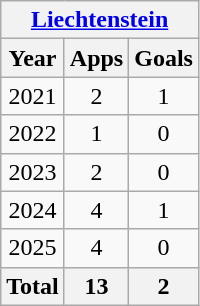<table class="wikitable" style="text-align:center">
<tr>
<th colspan="5"><a href='#'>Liechtenstein</a></th>
</tr>
<tr>
<th>Year</th>
<th>Apps</th>
<th>Goals</th>
</tr>
<tr>
<td>2021</td>
<td>2</td>
<td>1</td>
</tr>
<tr>
<td>2022</td>
<td>1</td>
<td>0</td>
</tr>
<tr>
<td>2023</td>
<td>2</td>
<td>0</td>
</tr>
<tr>
<td>2024</td>
<td>4</td>
<td>1</td>
</tr>
<tr>
<td>2025</td>
<td>4</td>
<td>0</td>
</tr>
<tr>
<th colspan="1">Total</th>
<th>13</th>
<th>2</th>
</tr>
</table>
